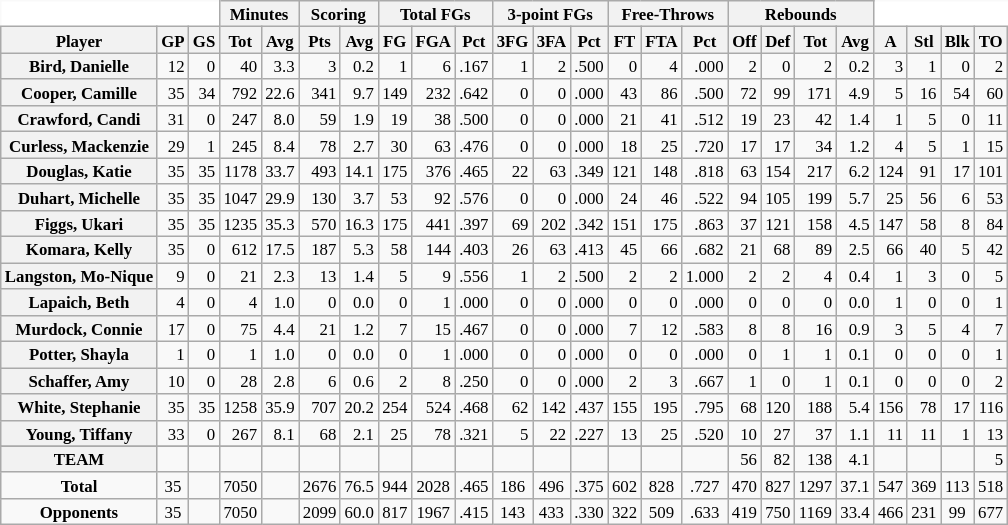<table class="wikitable sortable" style="font-size:70%;">
<tr>
<th colspan="3" style="border-top-style:hidden; border-left-style:hidden; background: white;"></th>
<th colspan="2" style=>Minutes</th>
<th colspan="2" style=>Scoring</th>
<th colspan="3" style=>Total FGs</th>
<th colspan="3" style=>3-point FGs</th>
<th colspan="3" style=>Free-Throws</th>
<th colspan="4" style=>Rebounds</th>
<th colspan="4" style="border-top-style:hidden; border-right-style:hidden; background: white;"></th>
</tr>
<tr>
<th scope="col" style=>Player</th>
<th scope="col" style=>GP</th>
<th scope="col" style=>GS</th>
<th scope="col" style=>Tot</th>
<th scope="col" style=>Avg</th>
<th scope="col" style=>Pts</th>
<th scope="col" style=>Avg</th>
<th scope="col" style=>FG</th>
<th scope="col" style=>FGA</th>
<th scope="col" style=>Pct</th>
<th scope="col" style=>3FG</th>
<th scope="col" style=>3FA</th>
<th scope="col" style=>Pct</th>
<th scope="col" style=>FT</th>
<th scope="col" style=>FTA</th>
<th scope="col" style=>Pct</th>
<th scope="col" style=>Off</th>
<th scope="col" style=>Def</th>
<th scope="col" style=>Tot</th>
<th scope="col" style=>Avg</th>
<th scope="col" style=>A</th>
<th scope="col" style=>Stl</th>
<th scope="col" style=>Blk</th>
<th scope="col" style=>TO</th>
</tr>
<tr>
<th style=white-space:nowrap>Bird, Danielle</th>
<td style="text-align:right;">12</td>
<td style="text-align:right;">0</td>
<td style="text-align:right;">40</td>
<td style="text-align:right;">3.3</td>
<td style="text-align:right;">3</td>
<td style="text-align:right;">0.2</td>
<td style="text-align:right;">1</td>
<td style="text-align:right;">6</td>
<td style="text-align:right;">.167</td>
<td style="text-align:right;">1</td>
<td style="text-align:right;">2</td>
<td style="text-align:right;">.500</td>
<td style="text-align:right;">0</td>
<td style="text-align:right;">4</td>
<td style="text-align:right;">.000</td>
<td style="text-align:right;">2</td>
<td style="text-align:right;">0</td>
<td style="text-align:right;">2</td>
<td style="text-align:right;">0.2</td>
<td style="text-align:right;">3</td>
<td style="text-align:right;">1</td>
<td style="text-align:right;">0</td>
<td style="text-align:right;">2</td>
</tr>
<tr>
<th style=white-space:nowrap>Cooper, Camille</th>
<td style="text-align:right;">35</td>
<td style="text-align:right;">34</td>
<td style="text-align:right;">792</td>
<td style="text-align:right;">22.6</td>
<td style="text-align:right;">341</td>
<td style="text-align:right;">9.7</td>
<td style="text-align:right;">149</td>
<td style="text-align:right;">232</td>
<td style="text-align:right;">.642</td>
<td style="text-align:right;">0</td>
<td style="text-align:right;">0</td>
<td style="text-align:right;">.000</td>
<td style="text-align:right;">43</td>
<td style="text-align:right;">86</td>
<td style="text-align:right;">.500</td>
<td style="text-align:right;">72</td>
<td style="text-align:right;">99</td>
<td style="text-align:right;">171</td>
<td style="text-align:right;">4.9</td>
<td style="text-align:right;">5</td>
<td style="text-align:right;">16</td>
<td style="text-align:right;">54</td>
<td style="text-align:right;">60</td>
</tr>
<tr>
<th style=white-space:nowrap>Crawford, Candi</th>
<td style="text-align:right;">31</td>
<td style="text-align:right;">0</td>
<td style="text-align:right;">247</td>
<td style="text-align:right;">8.0</td>
<td style="text-align:right;">59</td>
<td style="text-align:right;">1.9</td>
<td style="text-align:right;">19</td>
<td style="text-align:right;">38</td>
<td style="text-align:right;">.500</td>
<td style="text-align:right;">0</td>
<td style="text-align:right;">0</td>
<td style="text-align:right;">.000</td>
<td style="text-align:right;">21</td>
<td style="text-align:right;">41</td>
<td style="text-align:right;">.512</td>
<td style="text-align:right;">19</td>
<td style="text-align:right;">23</td>
<td style="text-align:right;">42</td>
<td style="text-align:right;">1.4</td>
<td style="text-align:right;">1</td>
<td style="text-align:right;">5</td>
<td style="text-align:right;">0</td>
<td style="text-align:right;">11</td>
</tr>
<tr>
<th style=white-space:nowrap>Curless, Mackenzie</th>
<td style="text-align:right;">29</td>
<td style="text-align:right;">1</td>
<td style="text-align:right;">245</td>
<td style="text-align:right;">8.4</td>
<td style="text-align:right;">78</td>
<td style="text-align:right;">2.7</td>
<td style="text-align:right;">30</td>
<td style="text-align:right;">63</td>
<td style="text-align:right;">.476</td>
<td style="text-align:right;">0</td>
<td style="text-align:right;">0</td>
<td style="text-align:right;">.000</td>
<td style="text-align:right;">18</td>
<td style="text-align:right;">25</td>
<td style="text-align:right;">.720</td>
<td style="text-align:right;">17</td>
<td style="text-align:right;">17</td>
<td style="text-align:right;">34</td>
<td style="text-align:right;">1.2</td>
<td style="text-align:right;">4</td>
<td style="text-align:right;">5</td>
<td style="text-align:right;">1</td>
<td style="text-align:right;">15</td>
</tr>
<tr>
<th style=white-space:nowrap>Douglas, Katie</th>
<td style="text-align:right;">35</td>
<td style="text-align:right;">35</td>
<td style="text-align:right;">1178</td>
<td style="text-align:right;">33.7</td>
<td style="text-align:right;">493</td>
<td style="text-align:right;">14.1</td>
<td style="text-align:right;">175</td>
<td style="text-align:right;">376</td>
<td style="text-align:right;">.465</td>
<td style="text-align:right;">22</td>
<td style="text-align:right;">63</td>
<td style="text-align:right;">.349</td>
<td style="text-align:right;">121</td>
<td style="text-align:right;">148</td>
<td style="text-align:right;">.818</td>
<td style="text-align:right;">63</td>
<td style="text-align:right;">154</td>
<td style="text-align:right;">217</td>
<td style="text-align:right;">6.2</td>
<td style="text-align:right;">124</td>
<td style="text-align:right;">91</td>
<td style="text-align:right;">17</td>
<td style="text-align:right;">101</td>
</tr>
<tr>
<th style=white-space:nowrap>Duhart, Michelle</th>
<td style="text-align:right;">35</td>
<td style="text-align:right;">35</td>
<td style="text-align:right;">1047</td>
<td style="text-align:right;">29.9</td>
<td style="text-align:right;">130</td>
<td style="text-align:right;">3.7</td>
<td style="text-align:right;">53</td>
<td style="text-align:right;">92</td>
<td style="text-align:right;">.576</td>
<td style="text-align:right;">0</td>
<td style="text-align:right;">0</td>
<td style="text-align:right;">.000</td>
<td style="text-align:right;">24</td>
<td style="text-align:right;">46</td>
<td style="text-align:right;">.522</td>
<td style="text-align:right;">94</td>
<td style="text-align:right;">105</td>
<td style="text-align:right;">199</td>
<td style="text-align:right;">5.7</td>
<td style="text-align:right;">25</td>
<td style="text-align:right;">56</td>
<td style="text-align:right;">6</td>
<td style="text-align:right;">53</td>
</tr>
<tr>
<th style=white-space:nowrap>Figgs, Ukari</th>
<td style="text-align:right;">35</td>
<td style="text-align:right;">35</td>
<td style="text-align:right;">1235</td>
<td style="text-align:right;">35.3</td>
<td style="text-align:right;">570</td>
<td style="text-align:right;">16.3</td>
<td style="text-align:right;">175</td>
<td style="text-align:right;">441</td>
<td style="text-align:right;">.397</td>
<td style="text-align:right;">69</td>
<td style="text-align:right;">202</td>
<td style="text-align:right;">.342</td>
<td style="text-align:right;">151</td>
<td style="text-align:right;">175</td>
<td style="text-align:right;">.863</td>
<td style="text-align:right;">37</td>
<td style="text-align:right;">121</td>
<td style="text-align:right;">158</td>
<td style="text-align:right;">4.5</td>
<td style="text-align:right;">147</td>
<td style="text-align:right;">58</td>
<td style="text-align:right;">8</td>
<td style="text-align:right;">84</td>
</tr>
<tr>
<th style=white-space:nowrap>Komara, Kelly</th>
<td style="text-align:right;">35</td>
<td style="text-align:right;">0</td>
<td style="text-align:right;">612</td>
<td style="text-align:right;">17.5</td>
<td style="text-align:right;">187</td>
<td style="text-align:right;">5.3</td>
<td style="text-align:right;">58</td>
<td style="text-align:right;">144</td>
<td style="text-align:right;">.403</td>
<td style="text-align:right;">26</td>
<td style="text-align:right;">63</td>
<td style="text-align:right;">.413</td>
<td style="text-align:right;">45</td>
<td style="text-align:right;">66</td>
<td style="text-align:right;">.682</td>
<td style="text-align:right;">21</td>
<td style="text-align:right;">68</td>
<td style="text-align:right;">89</td>
<td style="text-align:right;">2.5</td>
<td style="text-align:right;">66</td>
<td style="text-align:right;">40</td>
<td style="text-align:right;">5</td>
<td style="text-align:right;">42</td>
</tr>
<tr>
<th style=white-space:nowrap>Langston, Mo-Nique</th>
<td style="text-align:right;">9</td>
<td style="text-align:right;">0</td>
<td style="text-align:right;">21</td>
<td style="text-align:right;">2.3</td>
<td style="text-align:right;">13</td>
<td style="text-align:right;">1.4</td>
<td style="text-align:right;">5</td>
<td style="text-align:right;">9</td>
<td style="text-align:right;">.556</td>
<td style="text-align:right;">1</td>
<td style="text-align:right;">2</td>
<td style="text-align:right;">.500</td>
<td style="text-align:right;">2</td>
<td style="text-align:right;">2</td>
<td style="text-align:right;">1.000</td>
<td style="text-align:right;">2</td>
<td style="text-align:right;">2</td>
<td style="text-align:right;">4</td>
<td style="text-align:right;">0.4</td>
<td style="text-align:right;">1</td>
<td style="text-align:right;">3</td>
<td style="text-align:right;">0</td>
<td style="text-align:right;">5</td>
</tr>
<tr>
<th style=white-space:nowrap>Lapaich, Beth</th>
<td style="text-align:right;">4</td>
<td style="text-align:right;">0</td>
<td style="text-align:right;">4</td>
<td style="text-align:right;">1.0</td>
<td style="text-align:right;">0</td>
<td style="text-align:right;">0.0</td>
<td style="text-align:right;">0</td>
<td style="text-align:right;">1</td>
<td style="text-align:right;">.000</td>
<td style="text-align:right;">0</td>
<td style="text-align:right;">0</td>
<td style="text-align:right;">.000</td>
<td style="text-align:right;">0</td>
<td style="text-align:right;">0</td>
<td style="text-align:right;">.000</td>
<td style="text-align:right;">0</td>
<td style="text-align:right;">0</td>
<td style="text-align:right;">0</td>
<td style="text-align:right;">0.0</td>
<td style="text-align:right;">1</td>
<td style="text-align:right;">0</td>
<td style="text-align:right;">0</td>
<td style="text-align:right;">1</td>
</tr>
<tr>
<th style=white-space:nowrap>Murdock, Connie</th>
<td style="text-align:right;">17</td>
<td style="text-align:right;">0</td>
<td style="text-align:right;">75</td>
<td style="text-align:right;">4.4</td>
<td style="text-align:right;">21</td>
<td style="text-align:right;">1.2</td>
<td style="text-align:right;">7</td>
<td style="text-align:right;">15</td>
<td style="text-align:right;">.467</td>
<td style="text-align:right;">0</td>
<td style="text-align:right;">0</td>
<td style="text-align:right;">.000</td>
<td style="text-align:right;">7</td>
<td style="text-align:right;">12</td>
<td style="text-align:right;">.583</td>
<td style="text-align:right;">8</td>
<td style="text-align:right;">8</td>
<td style="text-align:right;">16</td>
<td style="text-align:right;">0.9</td>
<td style="text-align:right;">3</td>
<td style="text-align:right;">5</td>
<td style="text-align:right;">4</td>
<td style="text-align:right;">7</td>
</tr>
<tr>
<th style=white-space:nowrap>Potter, Shayla</th>
<td style="text-align:right;">1</td>
<td style="text-align:right;">0</td>
<td style="text-align:right;">1</td>
<td style="text-align:right;">1.0</td>
<td style="text-align:right;">0</td>
<td style="text-align:right;">0.0</td>
<td style="text-align:right;">0</td>
<td style="text-align:right;">1</td>
<td style="text-align:right;">.000</td>
<td style="text-align:right;">0</td>
<td style="text-align:right;">0</td>
<td style="text-align:right;">.000</td>
<td style="text-align:right;">0</td>
<td style="text-align:right;">0</td>
<td style="text-align:right;">.000</td>
<td style="text-align:right;">0</td>
<td style="text-align:right;">1</td>
<td style="text-align:right;">1</td>
<td style="text-align:right;">0.1</td>
<td style="text-align:right;">0</td>
<td style="text-align:right;">0</td>
<td style="text-align:right;">0</td>
<td style="text-align:right;">1</td>
</tr>
<tr>
<th style=white-space:nowrap>Schaffer, Amy</th>
<td style="text-align:right;">10</td>
<td style="text-align:right;">0</td>
<td style="text-align:right;">28</td>
<td style="text-align:right;">2.8</td>
<td style="text-align:right;">6</td>
<td style="text-align:right;">0.6</td>
<td style="text-align:right;">2</td>
<td style="text-align:right;">8</td>
<td style="text-align:right;">.250</td>
<td style="text-align:right;">0</td>
<td style="text-align:right;">0</td>
<td style="text-align:right;">.000</td>
<td style="text-align:right;">2</td>
<td style="text-align:right;">3</td>
<td style="text-align:right;">.667</td>
<td style="text-align:right;">1</td>
<td style="text-align:right;">0</td>
<td style="text-align:right;">1</td>
<td style="text-align:right;">0.1</td>
<td style="text-align:right;">0</td>
<td style="text-align:right;">0</td>
<td style="text-align:right;">0</td>
<td style="text-align:right;">2</td>
</tr>
<tr>
<th style=white-space:nowrap>White, Stephanie</th>
<td style="text-align:right;">35</td>
<td style="text-align:right;">35</td>
<td style="text-align:right;">1258</td>
<td style="text-align:right;">35.9</td>
<td style="text-align:right;">707</td>
<td style="text-align:right;">20.2</td>
<td style="text-align:right;">254</td>
<td style="text-align:right;">524</td>
<td style="text-align:right;">.468</td>
<td style="text-align:right;">62</td>
<td style="text-align:right;">142</td>
<td style="text-align:right;">.437</td>
<td style="text-align:right;">155</td>
<td style="text-align:right;">195</td>
<td style="text-align:right;">.795</td>
<td style="text-align:right;">68</td>
<td style="text-align:right;">120</td>
<td style="text-align:right;">188</td>
<td style="text-align:right;">5.4</td>
<td style="text-align:right;">156</td>
<td style="text-align:right;">78</td>
<td style="text-align:right;">17</td>
<td style="text-align:right;">116</td>
</tr>
<tr>
<th style=white-space:nowrap>Young, Tiffany</th>
<td style="text-align:right;">33</td>
<td style="text-align:right;">0</td>
<td style="text-align:right;">267</td>
<td style="text-align:right;">8.1</td>
<td style="text-align:right;">68</td>
<td style="text-align:right;">2.1</td>
<td style="text-align:right;">25</td>
<td style="text-align:right;">78</td>
<td style="text-align:right;">.321</td>
<td style="text-align:right;">5</td>
<td style="text-align:right;">22</td>
<td style="text-align:right;">.227</td>
<td style="text-align:right;">13</td>
<td style="text-align:right;">25</td>
<td style="text-align:right;">.520</td>
<td style="text-align:right;">10</td>
<td style="text-align:right;">27</td>
<td style="text-align:right;">37</td>
<td style="text-align:right;">1.1</td>
<td style="text-align:right;">11</td>
<td style="text-align:right;">11</td>
<td style="text-align:right;">1</td>
<td style="text-align:right;">13</td>
</tr>
<tr>
</tr>
<tr class="sortbottom">
<th colspan=><strong>TEAM</strong></th>
<td align="right"></td>
<td align="right"></td>
<td align="right"></td>
<td align="right"></td>
<td align="right"></td>
<td align="right"></td>
<td align="right"></td>
<td align="right"></td>
<td align="right"></td>
<td align="right"></td>
<td align="right"></td>
<td align="right"></td>
<td align="right"></td>
<td align="right"></td>
<td align="right"></td>
<td align="right">56</td>
<td align="right">82</td>
<td align="right">138</td>
<td align="right">4.1</td>
<td align="right"></td>
<td align="right"></td>
<td align="right"></td>
<td align="right">5</td>
</tr>
<tr class="sortbottom" style=>
<td align="center" style=><strong>Total</strong></td>
<td align="center" style=>35</td>
<td align="center" style=></td>
<td align="center" style=>7050</td>
<td align="center" style=></td>
<td align="center" style=>2676</td>
<td align="center" style=>76.5</td>
<td align="center" style=>944</td>
<td align="center" style=>2028</td>
<td align="center" style=>.465</td>
<td align="center" style=>186</td>
<td align="center" style=>496</td>
<td align="center" style=>.375</td>
<td align="center" style=>602</td>
<td align="center" style=>828</td>
<td align="center" style=>.727</td>
<td align="center" style=>470</td>
<td align="center" style=>827</td>
<td align="center" style=>1297</td>
<td align="center" style=>37.1</td>
<td align="center" style=>547</td>
<td align="center" style=>369</td>
<td align="center" style=>113</td>
<td align="center" style=>518</td>
</tr>
<tr class="sortbottom" style="text-align:center;">
<td><strong>Opponents</strong></td>
<td>35</td>
<td style="text-align:center;"></td>
<td>7050</td>
<td style="text-align:center;"></td>
<td>2099</td>
<td>60.0</td>
<td>817</td>
<td>1967</td>
<td>.415</td>
<td>143</td>
<td>433</td>
<td>.330</td>
<td>322</td>
<td>509</td>
<td>.633</td>
<td>419</td>
<td>750</td>
<td>1169</td>
<td>33.4</td>
<td>466</td>
<td>231</td>
<td>99</td>
<td>677</td>
</tr>
</table>
